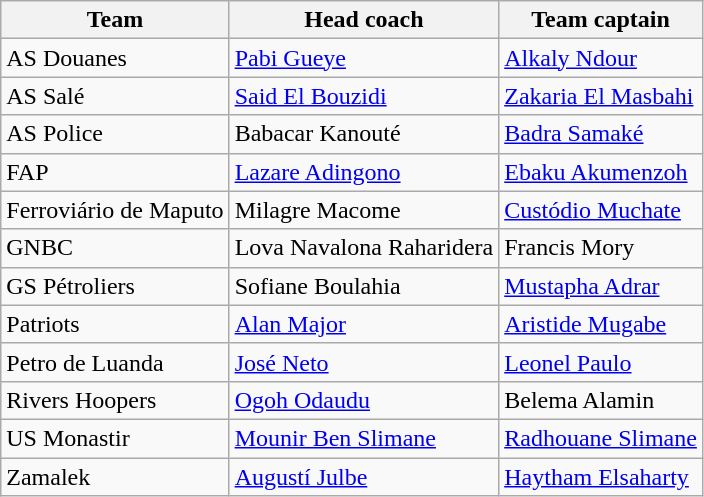<table class="wikitable sortable">
<tr>
<th>Team</th>
<th>Head coach</th>
<th>Team captain</th>
</tr>
<tr>
<td>AS Douanes</td>
<td> <a href='#'>Pabi Gueye</a></td>
<td> <a href='#'>Alkaly Ndour</a></td>
</tr>
<tr>
<td>AS Salé</td>
<td> <a href='#'>Said El Bouzidi</a></td>
<td> <a href='#'>Zakaria El Masbahi</a></td>
</tr>
<tr>
<td>AS Police</td>
<td> Babacar Kanouté</td>
<td> <a href='#'>Badra Samaké</a></td>
</tr>
<tr>
<td>FAP</td>
<td> <a href='#'>Lazare Adingono</a></td>
<td> <a href='#'>Ebaku Akumenzoh</a></td>
</tr>
<tr>
<td>Ferroviário de Maputo</td>
<td> Milagre Macome</td>
<td> <a href='#'>Custódio Muchate</a></td>
</tr>
<tr>
<td>GNBC</td>
<td> Lova Navalona Raharidera</td>
<td> Francis Mory</td>
</tr>
<tr>
<td>GS Pétroliers</td>
<td> Sofiane Boulahia</td>
<td> <a href='#'>Mustapha Adrar</a></td>
</tr>
<tr>
<td>Patriots</td>
<td> <a href='#'>Alan Major</a></td>
<td> <a href='#'>Aristide Mugabe</a></td>
</tr>
<tr>
<td>Petro de Luanda</td>
<td> <a href='#'>José Neto</a></td>
<td> <a href='#'>Leonel Paulo</a></td>
</tr>
<tr>
<td>Rivers Hoopers</td>
<td> <a href='#'>Ogoh Odaudu</a></td>
<td> Belema Alamin</td>
</tr>
<tr>
<td>US Monastir</td>
<td> <a href='#'>Mounir Ben Slimane</a></td>
<td> <a href='#'>Radhouane Slimane</a></td>
</tr>
<tr>
<td>Zamalek</td>
<td> <a href='#'>Augustí Julbe</a></td>
<td> <a href='#'>Haytham Elsaharty</a></td>
</tr>
</table>
